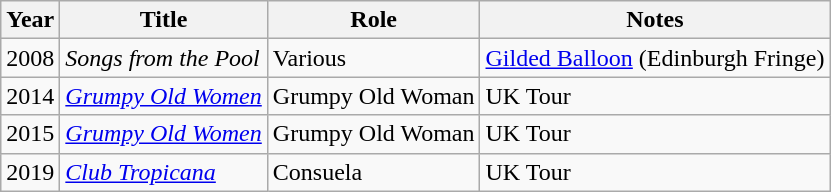<table class="wikitable sortable">
<tr>
<th>Year</th>
<th>Title</th>
<th>Role</th>
<th class="unsortable">Notes</th>
</tr>
<tr>
<td>2008</td>
<td><em>Songs from the Pool</em></td>
<td>Various</td>
<td><a href='#'>Gilded Balloon</a> (Edinburgh Fringe)</td>
</tr>
<tr>
<td>2014</td>
<td><em><a href='#'>Grumpy Old Women</a></em></td>
<td>Grumpy Old Woman</td>
<td>UK Tour</td>
</tr>
<tr>
<td>2015</td>
<td><em><a href='#'>Grumpy Old Women</a></em></td>
<td>Grumpy Old Woman</td>
<td>UK Tour</td>
</tr>
<tr>
<td>2019</td>
<td><em><a href='#'>Club Tropicana</a></em></td>
<td>Consuela</td>
<td>UK Tour</td>
</tr>
</table>
